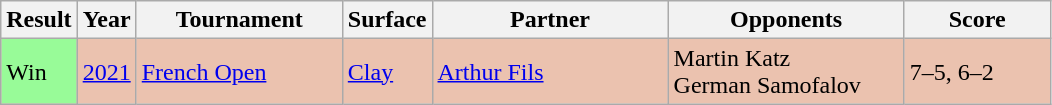<table class="wikitable">
<tr>
<th style="width:40px">Result</th>
<th style="width:30px">Year</th>
<th style="width:130px">Tournament</th>
<th style="width:50px">Surface</th>
<th style="width:150px">Partner</th>
<th style="width:150px">Opponents</th>
<th style="width:90px" class="unsortable">Score</th>
</tr>
<tr style="background:#ebc2af;">
<td style="background:#98fb98;">Win</td>
<td><a href='#'>2021</a></td>
<td><a href='#'>French Open</a></td>
<td><a href='#'>Clay</a></td>
<td> <a href='#'>Arthur Fils</a></td>
<td> Martin Katz<br> German Samofalov</td>
<td>7–5, 6–2</td>
</tr>
</table>
